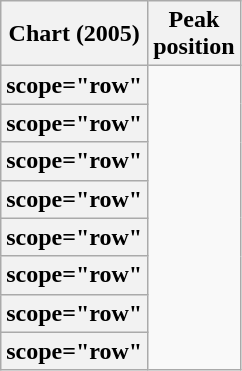<table class="wikitable sortable plainrowheaders">
<tr>
<th scope="col">Chart (2005)</th>
<th scope="col">Peak<br>position</th>
</tr>
<tr>
<th>scope="row" </th>
</tr>
<tr>
<th>scope="row" </th>
</tr>
<tr>
<th>scope="row" </th>
</tr>
<tr>
<th>scope="row" </th>
</tr>
<tr>
<th>scope="row" </th>
</tr>
<tr>
<th>scope="row" </th>
</tr>
<tr>
<th>scope="row" </th>
</tr>
<tr>
<th>scope="row" </th>
</tr>
</table>
